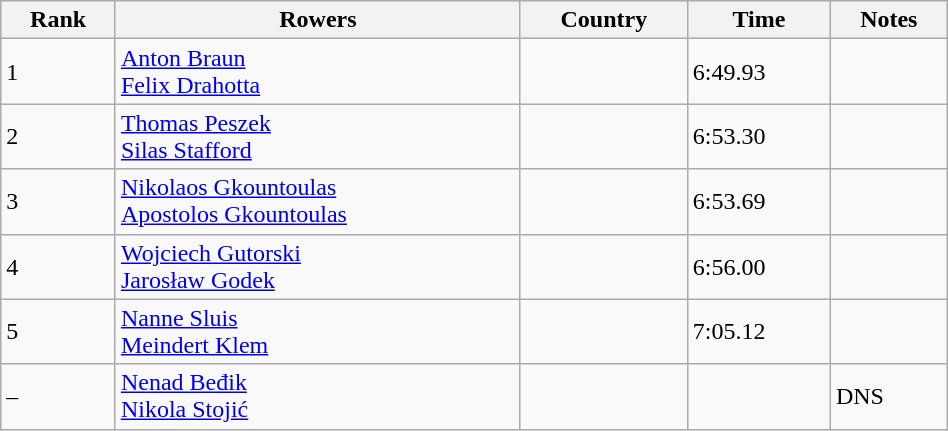<table class="wikitable sortable" width=50%>
<tr>
<th>Rank</th>
<th>Rowers</th>
<th>Country</th>
<th>Time</th>
<th>Notes</th>
</tr>
<tr>
<td>1</td>
<td><a href='#'>Anton Braun</a><br><a href='#'>Felix Drahotta</a></td>
<td></td>
<td>6:49.93</td>
<td></td>
</tr>
<tr>
<td>2</td>
<td><a href='#'>Thomas Peszek</a><br><a href='#'>Silas Stafford</a></td>
<td></td>
<td>6:53.30</td>
<td></td>
</tr>
<tr>
<td>3</td>
<td><a href='#'>Nikolaos Gkountoulas</a><br><a href='#'>Apostolos Gkountoulas</a></td>
<td></td>
<td>6:53.69</td>
<td></td>
</tr>
<tr>
<td>4</td>
<td><a href='#'>Wojciech Gutorski</a><br><a href='#'>Jarosław Godek</a></td>
<td></td>
<td>6:56.00</td>
<td></td>
</tr>
<tr>
<td>5</td>
<td><a href='#'>Nanne Sluis</a><br><a href='#'>Meindert Klem</a></td>
<td></td>
<td>7:05.12</td>
<td></td>
</tr>
<tr>
<td>–</td>
<td><a href='#'>Nenad Beđik</a><br><a href='#'>Nikola Stojić</a></td>
<td></td>
<td></td>
<td>DNS</td>
</tr>
</table>
